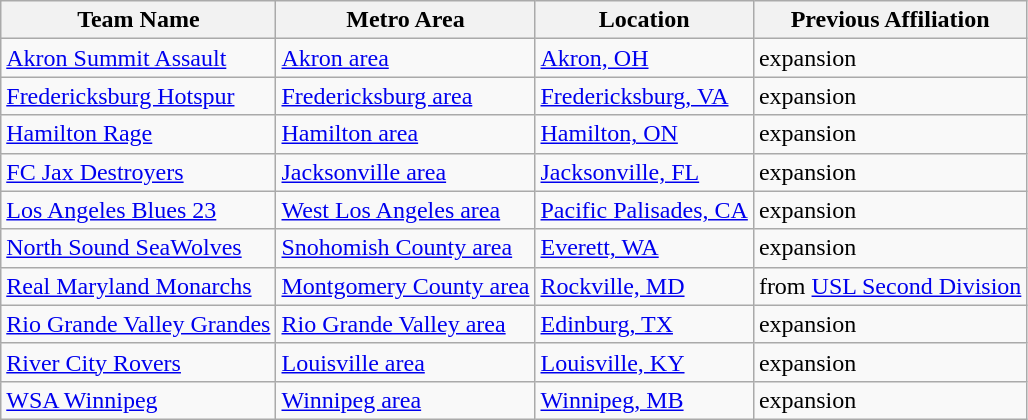<table class="wikitable">
<tr>
<th>Team Name</th>
<th>Metro Area</th>
<th>Location</th>
<th>Previous Affiliation</th>
</tr>
<tr>
<td> <a href='#'>Akron Summit Assault</a></td>
<td><a href='#'>Akron area</a></td>
<td><a href='#'>Akron, OH</a></td>
<td>expansion</td>
</tr>
<tr>
<td> <a href='#'>Fredericksburg Hotspur</a></td>
<td><a href='#'>Fredericksburg area</a></td>
<td><a href='#'>Fredericksburg, VA</a></td>
<td>expansion</td>
</tr>
<tr>
<td> <a href='#'>Hamilton Rage</a></td>
<td><a href='#'>Hamilton area</a></td>
<td><a href='#'>Hamilton, ON</a></td>
<td>expansion</td>
</tr>
<tr>
<td> <a href='#'>FC Jax Destroyers</a></td>
<td><a href='#'>Jacksonville area</a></td>
<td><a href='#'>Jacksonville, FL</a></td>
<td>expansion</td>
</tr>
<tr>
<td> <a href='#'>Los Angeles Blues 23</a></td>
<td><a href='#'>West Los Angeles area</a></td>
<td><a href='#'>Pacific Palisades, CA</a></td>
<td>expansion</td>
</tr>
<tr>
<td> <a href='#'>North Sound SeaWolves</a></td>
<td><a href='#'>Snohomish County area</a></td>
<td><a href='#'>Everett, WA</a></td>
<td>expansion</td>
</tr>
<tr>
<td> <a href='#'>Real Maryland Monarchs</a></td>
<td><a href='#'>Montgomery County area</a></td>
<td><a href='#'>Rockville, MD</a></td>
<td>from <a href='#'>USL Second Division</a></td>
</tr>
<tr>
<td> <a href='#'>Rio Grande Valley Grandes</a></td>
<td><a href='#'>Rio Grande Valley area</a></td>
<td><a href='#'>Edinburg, TX</a></td>
<td>expansion</td>
</tr>
<tr>
<td> <a href='#'>River City Rovers</a></td>
<td><a href='#'>Louisville area</a></td>
<td><a href='#'>Louisville, KY</a></td>
<td>expansion</td>
</tr>
<tr>
<td> <a href='#'>WSA Winnipeg</a></td>
<td><a href='#'>Winnipeg area</a></td>
<td><a href='#'>Winnipeg, MB</a></td>
<td>expansion</td>
</tr>
</table>
